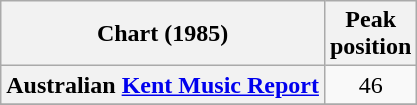<table class="wikitable sortable plainrowheaders">
<tr>
<th>Chart (1985)</th>
<th>Peak<br>position</th>
</tr>
<tr>
<th scope="row">Australian <a href='#'>Kent Music Report</a></th>
<td style="text-align:center;">46</td>
</tr>
<tr>
</tr>
</table>
